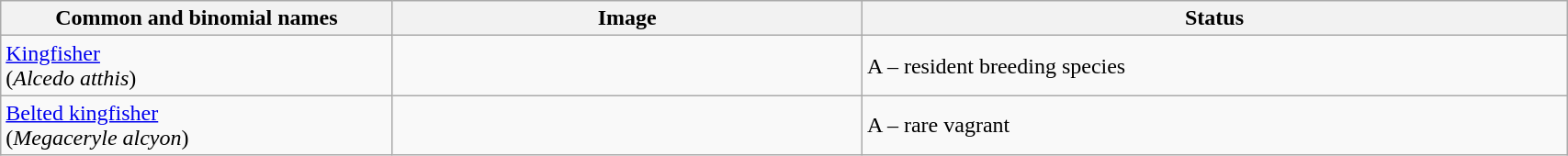<table width=90% class="wikitable">
<tr>
<th width=25%>Common and binomial names</th>
<th width=30%>Image</th>
<th width=45%>Status</th>
</tr>
<tr>
<td><a href='#'>Kingfisher</a><br>(<em>Alcedo atthis</em>)</td>
<td></td>
<td>A – resident breeding species</td>
</tr>
<tr>
<td><a href='#'>Belted kingfisher</a><br>(<em>Megaceryle alcyon</em>)</td>
<td></td>
<td>A – rare vagrant</td>
</tr>
</table>
